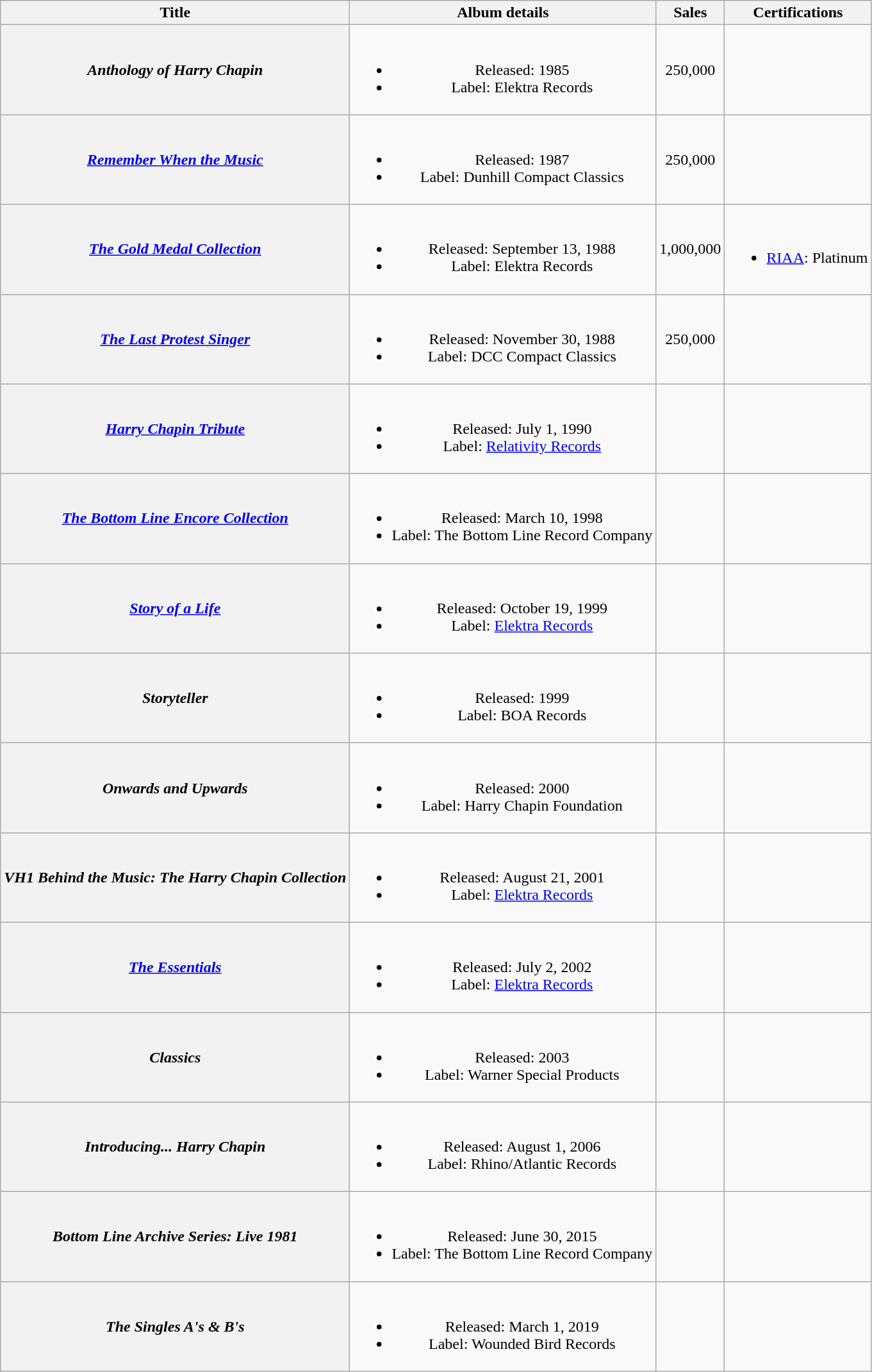<table class="wikitable plainrowheaders" style="text-align:center;">
<tr>
<th rowspan="1">Title</th>
<th rowspan="1">Album details</th>
<th rowspan="1">Sales</th>
<th rowspan="1">Certifications</th>
</tr>
<tr>
<th scope="row"><em>Anthology of Harry Chapin</em></th>
<td><br><ul><li>Released: 1985</li><li>Label: Elektra Records</li></ul></td>
<td>250,000</td>
<td></td>
</tr>
<tr>
<th scope="row"><em><a href='#'>Remember When the Music</a></em></th>
<td><br><ul><li>Released: 1987</li><li>Label: Dunhill Compact Classics</li></ul></td>
<td>250,000</td>
<td></td>
</tr>
<tr>
<th scope="row"><em><a href='#'>The Gold Medal Collection</a></em></th>
<td><br><ul><li>Released: September 13, 1988</li><li>Label: Elektra Records</li></ul></td>
<td>1,000,000</td>
<td><br><ul><li><a href='#'>RIAA</a>: Platinum</li></ul></td>
</tr>
<tr>
<th scope="row"><em><a href='#'>The Last Protest Singer</a></em></th>
<td><br><ul><li>Released: November 30, 1988</li><li>Label: DCC Compact Classics</li></ul></td>
<td>250,000</td>
<td></td>
</tr>
<tr>
<th scope="row"><em><a href='#'>Harry Chapin Tribute</a></em></th>
<td><br><ul><li>Released: July 1, 1990</li><li>Label: <a href='#'>Relativity Records</a></li></ul></td>
<td></td>
<td></td>
</tr>
<tr>
<th scope="row"><em><a href='#'>The Bottom Line Encore Collection</a></em></th>
<td><br><ul><li>Released: March 10, 1998</li><li>Label: The Bottom Line Record Company</li></ul></td>
<td></td>
<td></td>
</tr>
<tr>
<th scope="row"><em><a href='#'>Story of a Life</a></em></th>
<td><br><ul><li>Released: October 19, 1999</li><li>Label: <a href='#'>Elektra Records</a></li></ul></td>
<td></td>
<td></td>
</tr>
<tr>
<th scope="row"><em>Storyteller</em></th>
<td><br><ul><li>Released: 1999</li><li>Label: BOA Records</li></ul></td>
<td></td>
<td></td>
</tr>
<tr>
<th scope="row"><em>Onwards and Upwards</em></th>
<td><br><ul><li>Released: 2000</li><li>Label: Harry Chapin Foundation</li></ul></td>
<td></td>
<td></td>
</tr>
<tr>
<th scope="row"><em>VH1 Behind the Music: The Harry Chapin Collection</em></th>
<td><br><ul><li>Released: August 21, 2001</li><li>Label: <a href='#'>Elektra Records</a></li></ul></td>
<td></td>
<td></td>
</tr>
<tr>
<th scope="row"><em><a href='#'>The Essentials</a></em></th>
<td><br><ul><li>Released: July 2, 2002</li><li>Label: <a href='#'>Elektra Records</a></li></ul></td>
<td></td>
<td></td>
</tr>
<tr>
<th scope="row"><em>Classics</em></th>
<td><br><ul><li>Released: 2003</li><li>Label: Warner Special Products</li></ul></td>
<td></td>
<td></td>
</tr>
<tr>
<th scope="row"><em>Introducing... Harry Chapin</em></th>
<td><br><ul><li>Released: August 1, 2006</li><li>Label: Rhino/Atlantic Records</li></ul></td>
<td></td>
<td></td>
</tr>
<tr>
<th scope="row"><em>Bottom Line Archive Series: Live 1981</em></th>
<td><br><ul><li>Released: June 30, 2015</li><li>Label: The Bottom Line Record Company</li></ul></td>
<td></td>
<td></td>
</tr>
<tr>
<th scope="row"><em>The Singles A's & B's</em></th>
<td><br><ul><li>Released: March 1, 2019</li><li>Label: Wounded Bird Records</li></ul></td>
<td></td>
<td></td>
</tr>
</table>
